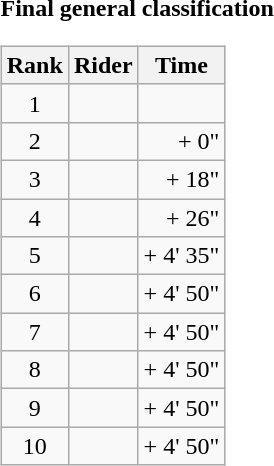<table>
<tr>
<td><strong>Final general classification</strong><br><table class="wikitable">
<tr>
<th scope="col">Rank</th>
<th scope="col">Rider</th>
<th scope="col">Time</th>
</tr>
<tr>
<td style="text-align:center;">1</td>
<td></td>
<td style="text-align:right;"></td>
</tr>
<tr>
<td style="text-align:center;">2</td>
<td></td>
<td style="text-align:right;">+ 0"</td>
</tr>
<tr>
<td style="text-align:center;">3</td>
<td></td>
<td style="text-align:right;">+ 18"</td>
</tr>
<tr>
<td style="text-align:center;">4</td>
<td></td>
<td style="text-align:right;">+ 26"</td>
</tr>
<tr>
<td style="text-align:center;">5</td>
<td></td>
<td style="text-align:right;">+ 4' 35"</td>
</tr>
<tr>
<td style="text-align:center;">6</td>
<td></td>
<td style="text-align:right;">+ 4' 50"</td>
</tr>
<tr>
<td style="text-align:center;">7</td>
<td></td>
<td style="text-align:right;">+ 4' 50"</td>
</tr>
<tr>
<td style="text-align:center;">8</td>
<td></td>
<td style="text-align:right;">+ 4' 50"</td>
</tr>
<tr>
<td style="text-align:center;">9</td>
<td></td>
<td style="text-align:right;">+ 4' 50"</td>
</tr>
<tr>
<td style="text-align:center;">10</td>
<td></td>
<td style="text-align:right;">+ 4' 50"</td>
</tr>
</table>
</td>
</tr>
</table>
